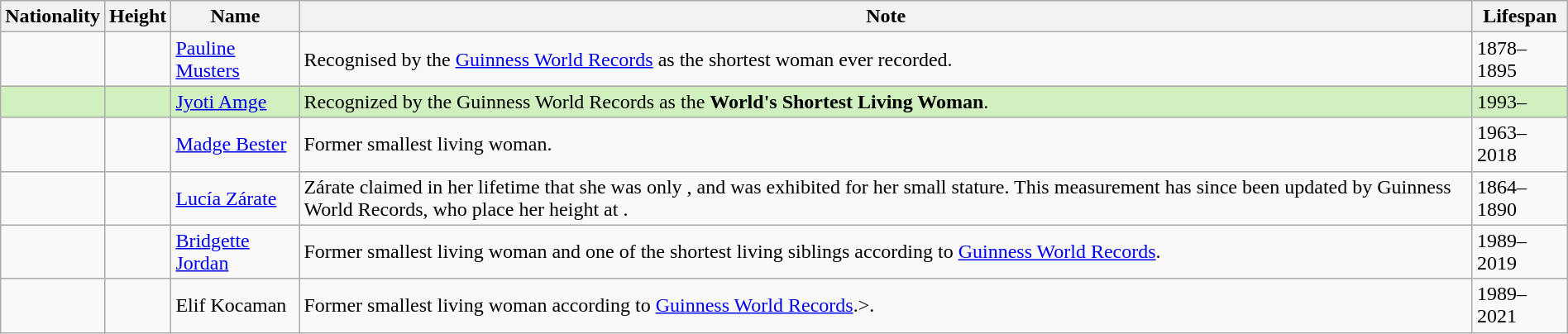<table class="wikitable sortable" style="width:100%">
<tr>
<th>Nationality</th>
<th>Height</th>
<th>Name</th>
<th>Note</th>
<th>Lifespan</th>
</tr>
<tr>
<td></td>
<td></td>
<td><a href='#'>Pauline Musters</a></td>
<td>Recognised by the <a href='#'>Guinness World Records</a> as the shortest woman ever recorded.</td>
<td>1878–1895</td>
</tr>
<tr style="background:#d0f0c0;">
<td></td>
<td></td>
<td><a href='#'>Jyoti Amge</a></td>
<td>Recognized by the Guinness World Records as the <strong>World's Shortest Living Woman</strong>.</td>
<td>1993–</td>
</tr>
<tr>
<td></td>
<td></td>
<td><a href='#'>Madge Bester</a></td>
<td>Former smallest living woman.</td>
<td>1963–2018</td>
</tr>
<tr>
<td></td>
<td></td>
<td><a href='#'>Lucía Zárate</a></td>
<td>Zárate claimed in her lifetime that she was only , and was exhibited for her small stature. This measurement has since been updated by Guinness World Records, who place her height at . </td>
<td>1864–1890</td>
</tr>
<tr>
<td></td>
<td></td>
<td><a href='#'>Bridgette Jordan</a></td>
<td>Former smallest living woman and one of the shortest living siblings according to <a href='#'>Guinness World Records</a>.</td>
<td>1989–2019</td>
</tr>
<tr>
<td></td>
<td></td>
<td>Elif Kocaman</td>
<td>Former smallest living woman according to <a href='#'>Guinness World Records</a>.>.</td>
<td>1989–2021</td>
</tr>
</table>
